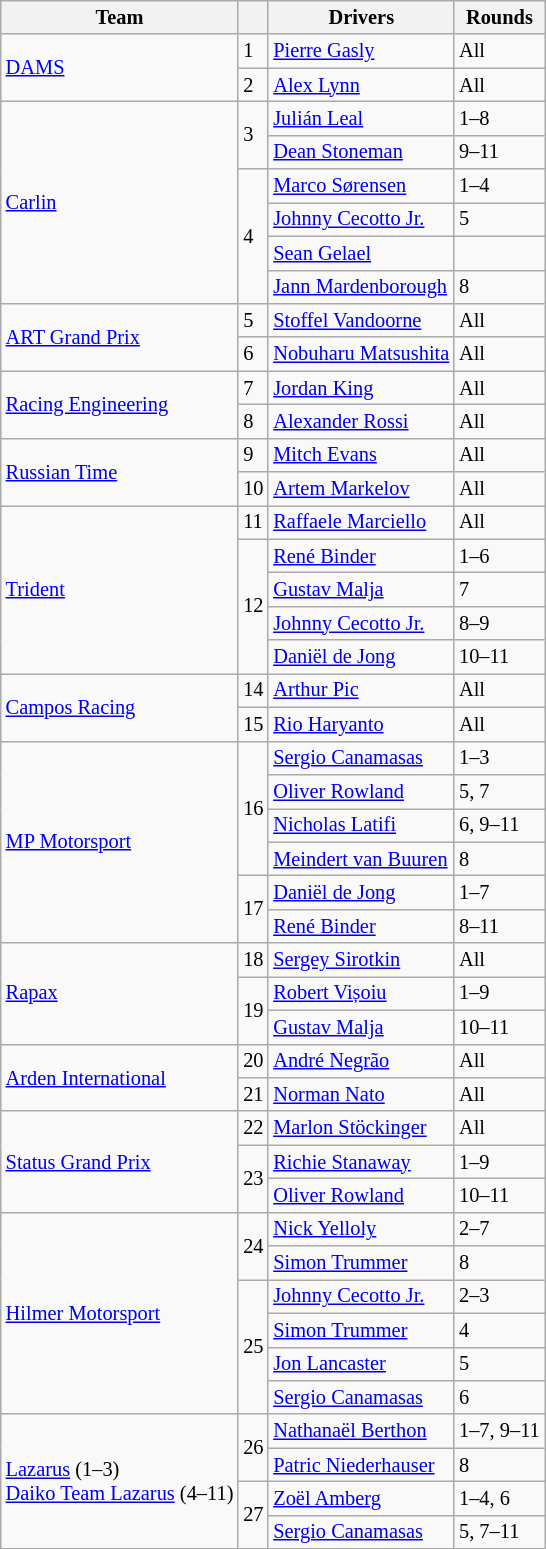<table class="wikitable" style="font-size: 85%">
<tr>
<th>Team</th>
<th></th>
<th>Drivers</th>
<th>Rounds</th>
</tr>
<tr>
<td rowspan=2> <a href='#'>DAMS</a></td>
<td>1</td>
<td> <a href='#'>Pierre Gasly</a></td>
<td>All</td>
</tr>
<tr>
<td>2</td>
<td> <a href='#'>Alex Lynn</a></td>
<td>All</td>
</tr>
<tr>
<td rowspan=6> <a href='#'>Carlin</a></td>
<td rowspan=2>3</td>
<td> <a href='#'>Julián Leal</a></td>
<td>1–8</td>
</tr>
<tr>
<td> <a href='#'>Dean Stoneman</a></td>
<td>9–11</td>
</tr>
<tr>
<td rowspan=4>4</td>
<td> <a href='#'>Marco Sørensen</a></td>
<td>1–4</td>
</tr>
<tr>
<td> <a href='#'>Johnny Cecotto Jr.</a></td>
<td>5</td>
</tr>
<tr>
<td> <a href='#'>Sean Gelael</a></td>
<td></td>
</tr>
<tr>
<td> <a href='#'>Jann Mardenborough</a></td>
<td>8</td>
</tr>
<tr>
<td rowspan=2> <a href='#'>ART Grand Prix</a></td>
<td>5</td>
<td> <a href='#'>Stoffel Vandoorne</a></td>
<td>All</td>
</tr>
<tr>
<td>6</td>
<td nowrap> <a href='#'>Nobuharu Matsushita</a></td>
<td>All</td>
</tr>
<tr>
<td rowspan=2> <a href='#'>Racing Engineering</a></td>
<td>7</td>
<td> <a href='#'>Jordan King</a></td>
<td>All</td>
</tr>
<tr>
<td>8</td>
<td> <a href='#'>Alexander Rossi</a></td>
<td>All</td>
</tr>
<tr>
<td rowspan=2> <a href='#'>Russian Time</a></td>
<td>9</td>
<td> <a href='#'>Mitch Evans</a></td>
<td>All</td>
</tr>
<tr>
<td>10</td>
<td> <a href='#'>Artem Markelov</a></td>
<td>All</td>
</tr>
<tr>
<td rowspan=5> <a href='#'>Trident</a></td>
<td>11</td>
<td> <a href='#'>Raffaele Marciello</a></td>
<td>All</td>
</tr>
<tr>
<td rowspan=4>12</td>
<td> <a href='#'>René Binder</a></td>
<td>1–6</td>
</tr>
<tr>
<td> <a href='#'>Gustav Malja</a></td>
<td>7</td>
</tr>
<tr>
<td> <a href='#'>Johnny Cecotto Jr.</a></td>
<td>8–9</td>
</tr>
<tr>
<td> <a href='#'>Daniël de Jong</a></td>
<td>10–11</td>
</tr>
<tr>
<td rowspan=2> <a href='#'>Campos Racing</a></td>
<td>14</td>
<td> <a href='#'>Arthur Pic</a></td>
<td>All</td>
</tr>
<tr>
<td>15</td>
<td> <a href='#'>Rio Haryanto</a></td>
<td>All</td>
</tr>
<tr>
<td rowspan=6> <a href='#'>MP Motorsport</a></td>
<td rowspan=4>16</td>
<td> <a href='#'>Sergio Canamasas</a></td>
<td>1–3</td>
</tr>
<tr>
<td> <a href='#'>Oliver Rowland</a></td>
<td>5, 7</td>
</tr>
<tr>
<td> <a href='#'>Nicholas Latifi</a></td>
<td>6, 9–11</td>
</tr>
<tr>
<td> <a href='#'>Meindert van Buuren</a></td>
<td>8</td>
</tr>
<tr>
<td rowspan=2>17</td>
<td> <a href='#'>Daniël de Jong</a></td>
<td>1–7</td>
</tr>
<tr>
<td> <a href='#'>René Binder</a></td>
<td>8–11</td>
</tr>
<tr>
<td rowspan=3> <a href='#'>Rapax</a></td>
<td>18</td>
<td> <a href='#'>Sergey Sirotkin</a></td>
<td>All</td>
</tr>
<tr>
<td rowspan=2>19</td>
<td> <a href='#'>Robert Vișoiu</a></td>
<td>1–9</td>
</tr>
<tr>
<td> <a href='#'>Gustav Malja</a></td>
<td>10–11</td>
</tr>
<tr>
<td rowspan=2> <a href='#'>Arden International</a></td>
<td>20</td>
<td> <a href='#'>André Negrão</a></td>
<td>All</td>
</tr>
<tr>
<td>21</td>
<td> <a href='#'>Norman Nato</a></td>
<td>All</td>
</tr>
<tr>
<td rowspan=3> <a href='#'>Status Grand Prix</a></td>
<td>22</td>
<td> <a href='#'>Marlon Stöckinger</a></td>
<td>All</td>
</tr>
<tr>
<td rowspan=2>23</td>
<td> <a href='#'>Richie Stanaway</a></td>
<td>1–9</td>
</tr>
<tr>
<td> <a href='#'>Oliver Rowland</a></td>
<td>10–11</td>
</tr>
<tr>
<td rowspan=6> <a href='#'>Hilmer Motorsport</a></td>
<td rowspan=2>24</td>
<td> <a href='#'>Nick Yelloly</a></td>
<td>2–7</td>
</tr>
<tr>
<td> <a href='#'>Simon Trummer</a></td>
<td>8</td>
</tr>
<tr>
<td rowspan=4>25</td>
<td> <a href='#'>Johnny Cecotto Jr.</a></td>
<td>2–3</td>
</tr>
<tr>
<td> <a href='#'>Simon Trummer</a></td>
<td>4</td>
</tr>
<tr>
<td> <a href='#'>Jon Lancaster</a></td>
<td>5</td>
</tr>
<tr>
<td> <a href='#'>Sergio Canamasas</a></td>
<td>6</td>
</tr>
<tr>
<td rowspan=4 nowrap> <a href='#'>Lazarus</a> (1–3) <br>  <a href='#'>Daiko Team Lazarus</a> (4–11)</td>
<td rowspan=2>26</td>
<td> <a href='#'>Nathanaël Berthon</a></td>
<td>1–7, 9–11</td>
</tr>
<tr>
<td> <a href='#'>Patric Niederhauser</a></td>
<td>8</td>
</tr>
<tr>
<td rowspan=2>27</td>
<td> <a href='#'>Zoël Amberg</a></td>
<td>1–4, 6</td>
</tr>
<tr>
<td> <a href='#'>Sergio Canamasas</a></td>
<td>5, 7–11</td>
</tr>
</table>
